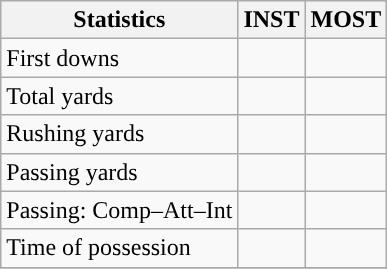<table class="wikitable" style="float: left;">
<tr>
<th>Statistics</th>
<th>INST</th>
<th>MOST</th>
</tr>
<tr>
<td>First downs</td>
<td></td>
<td></td>
</tr>
<tr>
<td>Total yards</td>
<td></td>
<td></td>
</tr>
<tr>
<td>Rushing yards</td>
<td></td>
<td></td>
</tr>
<tr>
<td>Passing yards</td>
<td></td>
<td></td>
</tr>
<tr>
<td>Passing: Comp–Att–Int</td>
<td></td>
<td></td>
</tr>
<tr>
<td>Time of possession</td>
<td></td>
<td></td>
</tr>
<tr>
</tr>
</table>
